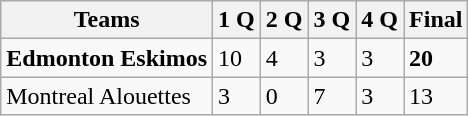<table class="wikitable">
<tr>
<th>Teams</th>
<th>1 Q</th>
<th>2 Q</th>
<th>3 Q</th>
<th>4 Q</th>
<th>Final</th>
</tr>
<tr>
<td><strong>Edmonton Eskimos</strong></td>
<td>10</td>
<td>4</td>
<td>3</td>
<td>3</td>
<td><strong>20</strong></td>
</tr>
<tr>
<td>Montreal Alouettes</td>
<td>3</td>
<td>0</td>
<td>7</td>
<td>3</td>
<td>13</td>
</tr>
</table>
